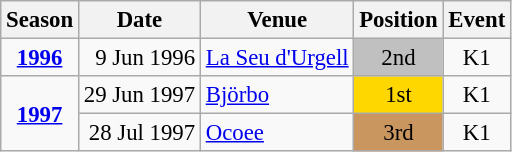<table class="wikitable" style="text-align:center; font-size:95%;">
<tr>
<th>Season</th>
<th>Date</th>
<th>Venue</th>
<th>Position</th>
<th>Event</th>
</tr>
<tr>
<td><strong><a href='#'>1996</a></strong></td>
<td align=right>9 Jun 1996</td>
<td align=left><a href='#'>La Seu d'Urgell</a></td>
<td bgcolor=silver>2nd</td>
<td>K1</td>
</tr>
<tr>
<td rowspan=2><strong><a href='#'>1997</a></strong></td>
<td align=right>29 Jun 1997</td>
<td align=left><a href='#'>Björbo</a></td>
<td bgcolor=gold>1st</td>
<td>K1</td>
</tr>
<tr>
<td align=right>28 Jul 1997</td>
<td align=left><a href='#'>Ocoee</a></td>
<td bgcolor=c9966>3rd</td>
<td>K1</td>
</tr>
</table>
